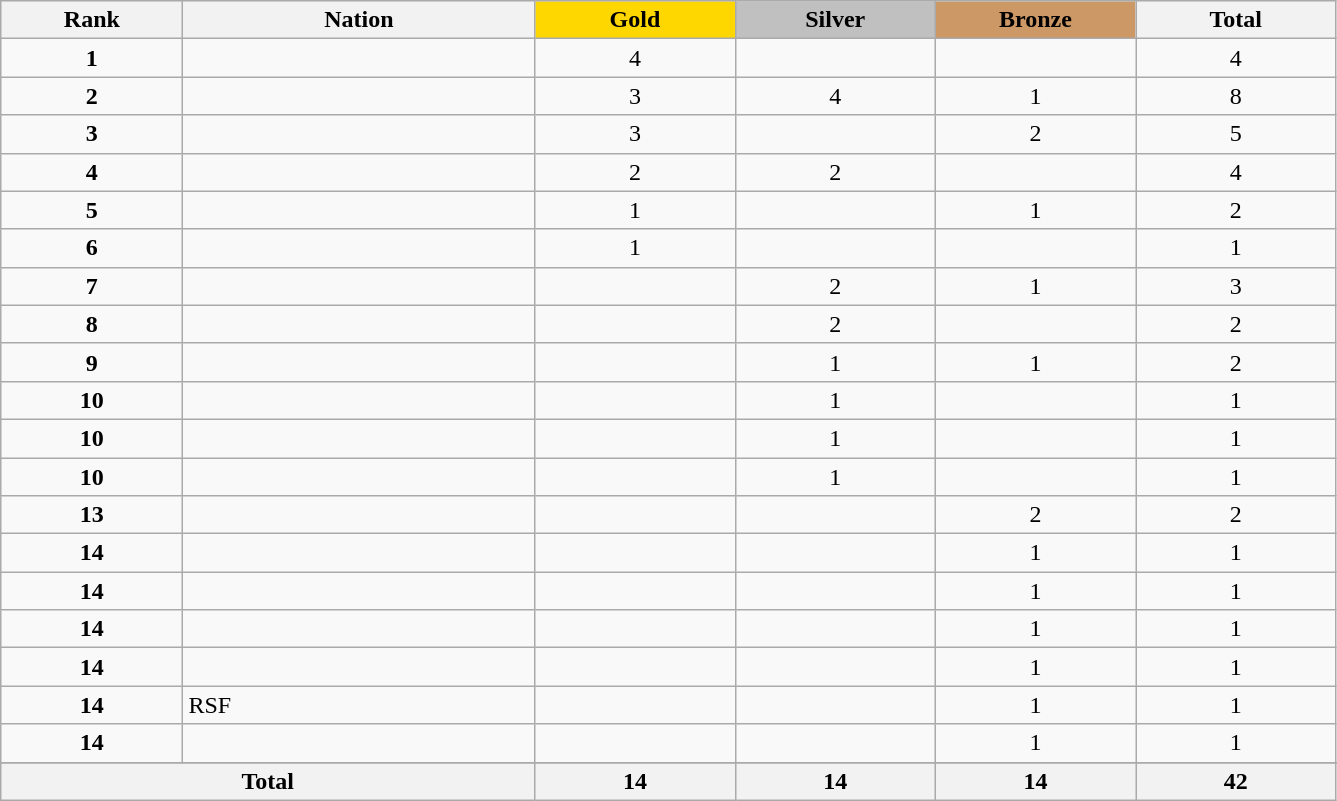<table class="wikitable collapsible autocollapse plainrowheaders" width=70.5% style="text-align:center;">
<tr style="background-color:#EDEDED;">
<th width=100px class="hintergrundfarbe5">Rank</th>
<th width=200px class="hintergrundfarbe6">Nation</th>
<th style="background:    gold; width:15%">Gold</th>
<th style="background:  silver; width:15%">Silver</th>
<th style="background: #CC9966; width:15%">Bronze</th>
<th class="hintergrundfarbe6" style="width:15%">Total</th>
</tr>
<tr>
<td><strong>1</strong></td>
<td align=left></td>
<td>4</td>
<td></td>
<td></td>
<td>4</td>
</tr>
<tr>
<td><strong>2</strong></td>
<td align=left></td>
<td>3</td>
<td>4</td>
<td>1</td>
<td>8</td>
</tr>
<tr>
<td><strong>3</strong></td>
<td align=left></td>
<td>3</td>
<td></td>
<td>2</td>
<td>5</td>
</tr>
<tr>
<td><strong>4</strong></td>
<td align=left></td>
<td>2</td>
<td>2</td>
<td></td>
<td>4</td>
</tr>
<tr>
<td><strong>5</strong></td>
<td align=left></td>
<td>1</td>
<td></td>
<td>1</td>
<td>2</td>
</tr>
<tr>
<td><strong>6</strong></td>
<td align=left></td>
<td>1</td>
<td></td>
<td></td>
<td>1</td>
</tr>
<tr>
<td><strong>7</strong></td>
<td align=left></td>
<td></td>
<td>2</td>
<td>1</td>
<td>3</td>
</tr>
<tr>
<td><strong>8</strong></td>
<td align=left></td>
<td></td>
<td>2</td>
<td></td>
<td>2</td>
</tr>
<tr>
<td><strong>9</strong></td>
<td align=left></td>
<td></td>
<td>1</td>
<td>1</td>
<td>2</td>
</tr>
<tr>
<td><strong>10</strong></td>
<td align=left></td>
<td></td>
<td>1</td>
<td></td>
<td>1</td>
</tr>
<tr>
<td><strong>10</strong></td>
<td align=left></td>
<td></td>
<td>1</td>
<td></td>
<td>1</td>
</tr>
<tr>
<td><strong>10</strong></td>
<td align=left></td>
<td></td>
<td>1</td>
<td></td>
<td>1</td>
</tr>
<tr>
<td><strong>13</strong></td>
<td align=left></td>
<td></td>
<td></td>
<td>2</td>
<td>2</td>
</tr>
<tr>
<td><strong>14</strong></td>
<td align=left></td>
<td></td>
<td></td>
<td>1</td>
<td>1</td>
</tr>
<tr>
<td><strong>14</strong></td>
<td align=left></td>
<td></td>
<td></td>
<td>1</td>
<td>1</td>
</tr>
<tr>
<td><strong>14</strong></td>
<td align=left></td>
<td></td>
<td></td>
<td>1</td>
<td>1</td>
</tr>
<tr>
<td><strong>14</strong></td>
<td align=left></td>
<td></td>
<td></td>
<td>1</td>
<td>1</td>
</tr>
<tr>
<td><strong>14</strong></td>
<td align=left>RSF</td>
<td></td>
<td></td>
<td>1</td>
<td>1</td>
</tr>
<tr>
<td><strong>14</strong></td>
<td align=left></td>
<td></td>
<td></td>
<td>1</td>
<td>1</td>
</tr>
<tr>
</tr>
<tr>
<th colspan=2>Total</th>
<th>14</th>
<th>14</th>
<th>14</th>
<th>42</th>
</tr>
</table>
